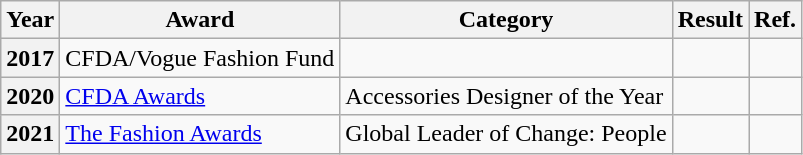<table class="wikitable">
<tr>
<th scope="col">Year</th>
<th scope="col">Award</th>
<th scope="col">Category</th>
<th scope="col">Result</th>
<th scope="col">Ref.</th>
</tr>
<tr>
<th scope="row">2017</th>
<td>CFDA/Vogue Fashion Fund</td>
<td></td>
<td></td>
<td align="center"></td>
</tr>
<tr>
<th scope="row">2020</th>
<td><a href='#'>CFDA Awards</a></td>
<td>Accessories Designer of the Year</td>
<td></td>
<td align="center"></td>
</tr>
<tr>
<th scope="row">2021</th>
<td><a href='#'>The Fashion Awards</a></td>
<td>Global Leader of Change: People</td>
<td></td>
<td align="center"></td>
</tr>
</table>
